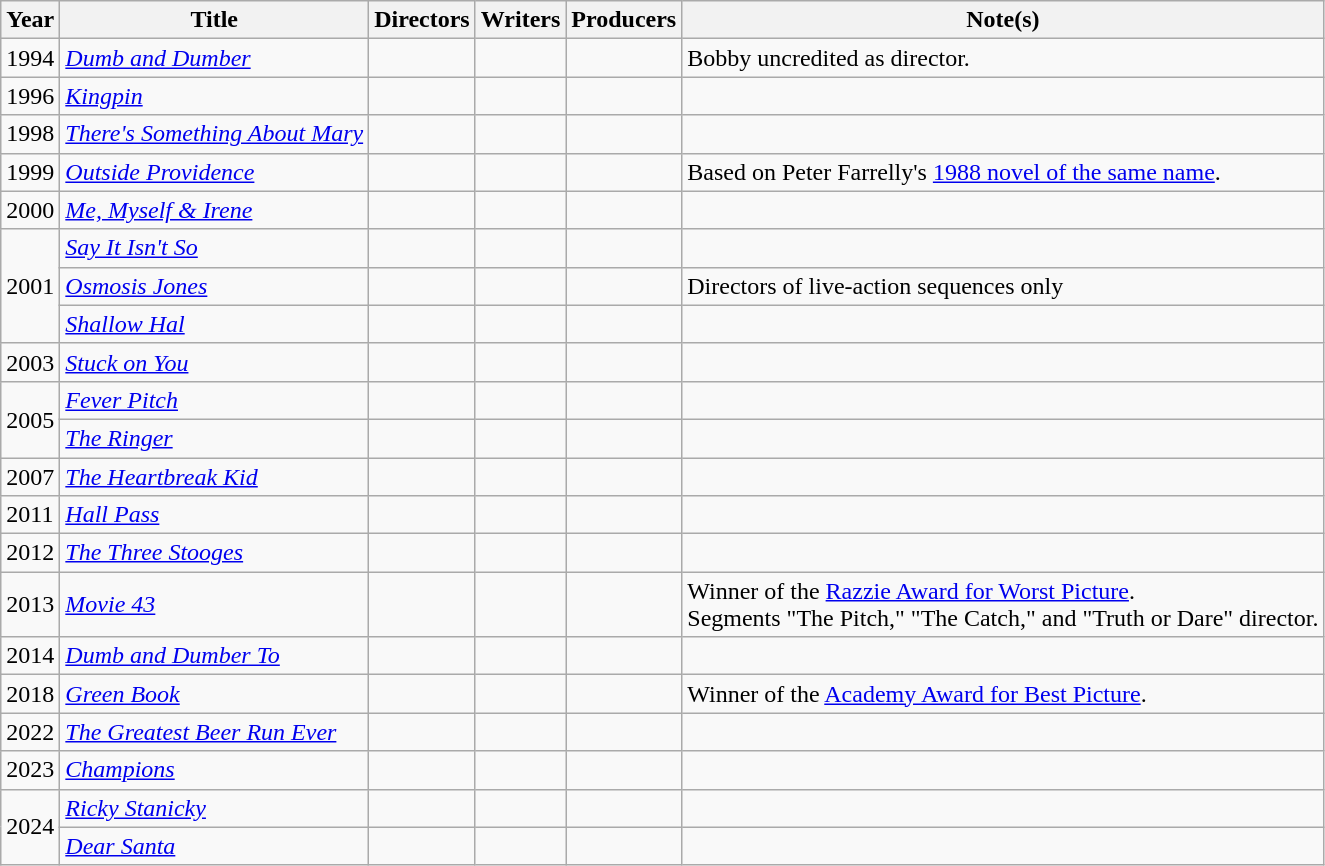<table class="wikitable sortable">
<tr>
<th scope="col">Year</th>
<th scope="col">Title</th>
<th scope="col">Directors</th>
<th scope="col">Writers</th>
<th scope="col">Producers</th>
<th scope="col">Note(s)</th>
</tr>
<tr>
<td>1994</td>
<td scope="row"><em><a href='#'>Dumb and Dumber</a></em></td>
<td></td>
<td></td>
<td></td>
<td>Bobby uncredited as director.</td>
</tr>
<tr>
<td>1996</td>
<td scope="row"><em><a href='#'>Kingpin</a></em></td>
<td></td>
<td></td>
<td></td>
<td></td>
</tr>
<tr>
<td>1998</td>
<td scope="row"><em><a href='#'>There's Something About Mary</a></em></td>
<td></td>
<td></td>
<td></td>
<td></td>
</tr>
<tr>
<td>1999</td>
<td scope="row"><em><a href='#'>Outside Providence</a></em></td>
<td></td>
<td></td>
<td></td>
<td>Based on Peter Farrelly's <a href='#'>1988 novel of the same name</a>.</td>
</tr>
<tr>
<td>2000</td>
<td scope="row"><em><a href='#'>Me, Myself & Irene</a></em></td>
<td></td>
<td></td>
<td></td>
<td></td>
</tr>
<tr>
<td rowspan=3>2001</td>
<td scope="row"><em><a href='#'>Say It Isn't So</a></em></td>
<td></td>
<td></td>
<td></td>
<td></td>
</tr>
<tr>
<td scope="row"><em><a href='#'>Osmosis Jones</a></em></td>
<td></td>
<td></td>
<td></td>
<td>Directors of live-action sequences only</td>
</tr>
<tr>
<td scope="row"><em><a href='#'>Shallow Hal</a></em></td>
<td></td>
<td></td>
<td></td>
<td></td>
</tr>
<tr>
<td>2003</td>
<td scope="row"><em><a href='#'>Stuck on You</a></em></td>
<td></td>
<td></td>
<td></td>
<td></td>
</tr>
<tr>
<td rowspan=2>2005</td>
<td scope="row"><em><a href='#'>Fever Pitch</a></em></td>
<td></td>
<td></td>
<td></td>
<td></td>
</tr>
<tr>
<td scope="row"><em><a href='#'>The Ringer</a></em></td>
<td></td>
<td></td>
<td></td>
<td></td>
</tr>
<tr>
<td>2007</td>
<td scope="row"><em><a href='#'>The Heartbreak Kid</a></em></td>
<td></td>
<td></td>
<td></td>
<td></td>
</tr>
<tr>
<td>2011</td>
<td scope="row"><em><a href='#'>Hall Pass</a></em></td>
<td></td>
<td></td>
<td></td>
<td></td>
</tr>
<tr>
<td>2012</td>
<td scope="row"><em><a href='#'>The Three Stooges</a></em></td>
<td></td>
<td></td>
<td></td>
<td></td>
</tr>
<tr>
<td>2013</td>
<td scope="row"><em><a href='#'>Movie 43</a></em></td>
<td></td>
<td></td>
<td></td>
<td>Winner of the <a href='#'>Razzie Award for Worst Picture</a>.<br>Segments "The Pitch," "The Catch," and "Truth or Dare" director.</td>
</tr>
<tr>
<td>2014</td>
<td scope="row"><em><a href='#'>Dumb and Dumber To</a></em></td>
<td></td>
<td></td>
<td></td>
<td></td>
</tr>
<tr>
<td>2018</td>
<td scope="row"><em><a href='#'>Green Book</a></em></td>
<td></td>
<td></td>
<td></td>
<td>Winner of the <a href='#'>Academy Award for Best Picture</a>.</td>
</tr>
<tr>
<td>2022</td>
<td scope="row"><em><a href='#'>The Greatest Beer Run Ever</a></em></td>
<td></td>
<td></td>
<td></td>
<td></td>
</tr>
<tr>
<td>2023</td>
<td scope="row"><em><a href='#'>Champions</a></em></td>
<td></td>
<td></td>
<td></td>
<td></td>
</tr>
<tr>
<td rowspan=2>2024</td>
<td><em><a href='#'>Ricky Stanicky</a></em></td>
<td></td>
<td></td>
<td></td>
<td></td>
</tr>
<tr>
<td><em><a href='#'>Dear Santa</a></em></td>
<td></td>
<td></td>
<td></td>
<td></td>
</tr>
</table>
